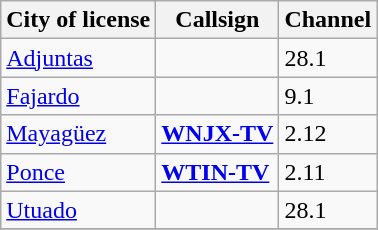<table class="wikitable">
<tr>
<th>City of license</th>
<th>Callsign</th>
<th>Channel</th>
</tr>
<tr>
<td><a href='#'>Adjuntas</a></td>
<td><strong></strong></td>
<td>28.1</td>
</tr>
<tr>
<td><a href='#'>Fajardo</a></td>
<td><strong></strong></td>
<td>9.1</td>
</tr>
<tr>
<td><a href='#'>Mayagüez</a></td>
<td><strong><a href='#'>WNJX-TV</a></strong></td>
<td>2.12</td>
</tr>
<tr>
<td><a href='#'>Ponce</a></td>
<td><strong><a href='#'>WTIN-TV</a></strong></td>
<td>2.11</td>
</tr>
<tr>
<td><a href='#'>Utuado</a></td>
<td><strong></strong></td>
<td>28.1</td>
</tr>
<tr>
</tr>
</table>
